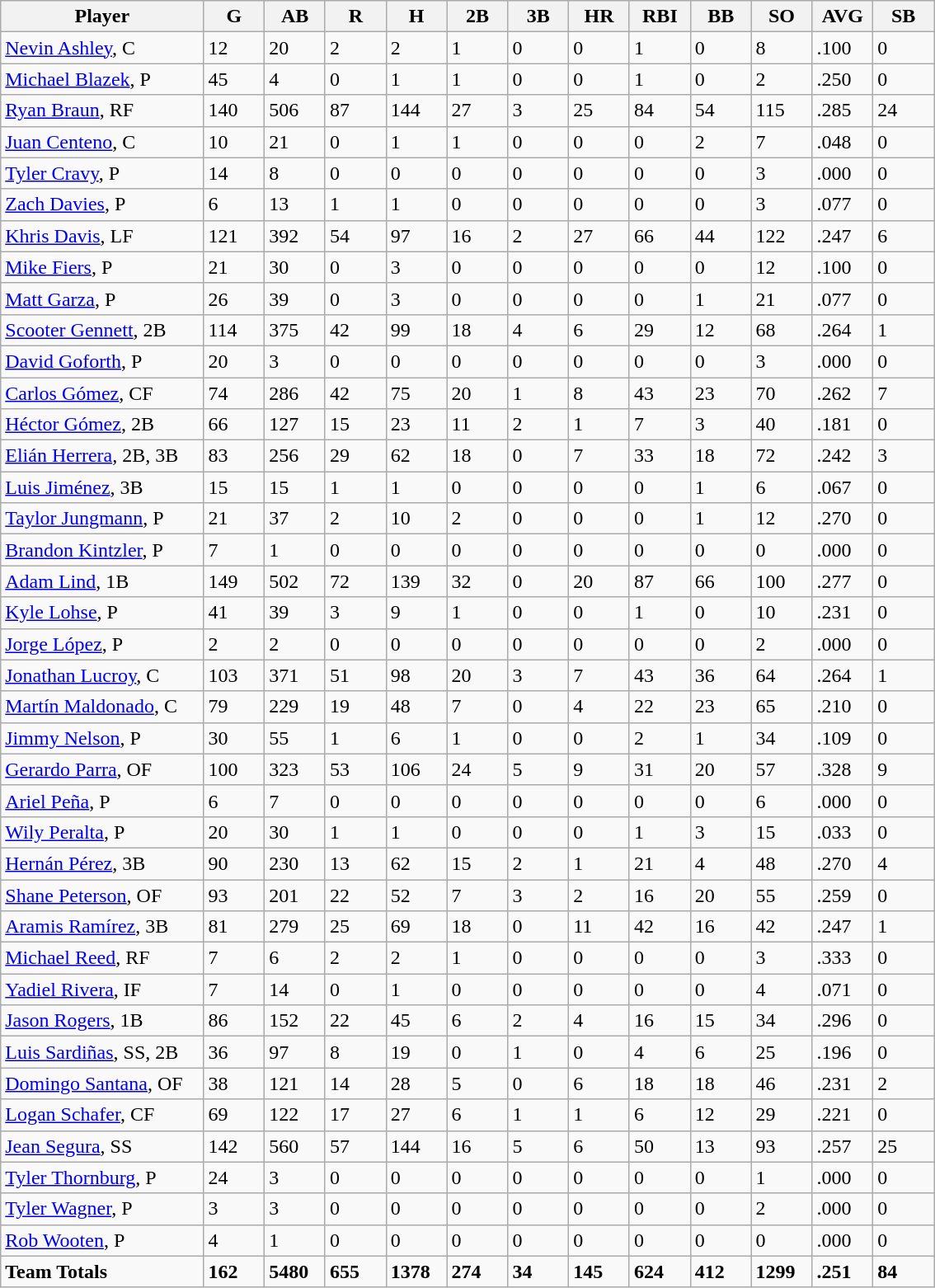<table class="wikitable sortable">
<tr>
<th bgcolor="#DDDDFF" width="20%">Player</th>
<th bgcolor="#DDDDFF" width="6%">G</th>
<th bgcolor="#DDDDFF" width="6%">AB</th>
<th bgcolor="#DDDDFF" width="6%">R</th>
<th bgcolor="#DDDDFF" width="6%">H</th>
<th bgcolor="#DDDDFF" width="6%">2B</th>
<th bgcolor="#DDDDFF" width="6%">3B</th>
<th bgcolor="#DDDDFF" width="6%">HR</th>
<th bgcolor="#DDDDFF" width="6%">RBI</th>
<th bgcolor="#DDDDFF" width="6%">BB</th>
<th bgcolor="#DDDDFF" width="6%">SO</th>
<th bgcolor="#DDDDFF" width="6%">AVG</th>
<th bgcolor="#DDDDFF" width="6%">SB</th>
</tr>
<tr>
<td><a href='#'>Nevin Ashley</a>, C</td>
<td>12</td>
<td>20</td>
<td>2</td>
<td>2</td>
<td>1</td>
<td>0</td>
<td>0</td>
<td>1</td>
<td>0</td>
<td>8</td>
<td>.100</td>
<td>0</td>
</tr>
<tr>
<td><a href='#'>Michael Blazek</a>, P</td>
<td>45</td>
<td>4</td>
<td>0</td>
<td>1</td>
<td>1</td>
<td>0</td>
<td>0</td>
<td>1</td>
<td>0</td>
<td>2</td>
<td>.250</td>
<td>0</td>
</tr>
<tr>
<td><a href='#'>Ryan Braun</a>, RF</td>
<td>140</td>
<td>506</td>
<td>87</td>
<td>144</td>
<td>27</td>
<td>3</td>
<td>25</td>
<td>84</td>
<td>54</td>
<td>115</td>
<td>.285</td>
<td>24</td>
</tr>
<tr>
<td><a href='#'>Juan Centeno</a>, C</td>
<td>10</td>
<td>21</td>
<td>0</td>
<td>1</td>
<td>1</td>
<td>0</td>
<td>0</td>
<td>0</td>
<td>2</td>
<td>7</td>
<td>.048</td>
<td>0</td>
</tr>
<tr>
<td><a href='#'>Tyler Cravy</a>, P</td>
<td>14</td>
<td>8</td>
<td>0</td>
<td>0</td>
<td>0</td>
<td>0</td>
<td>0</td>
<td>0</td>
<td>0</td>
<td>3</td>
<td>.000</td>
<td>0</td>
</tr>
<tr>
<td><a href='#'>Zach Davies</a>, P</td>
<td>6</td>
<td>13</td>
<td>1</td>
<td>1</td>
<td>0</td>
<td>0</td>
<td>0</td>
<td>0</td>
<td>0</td>
<td>3</td>
<td>.077</td>
<td>0</td>
</tr>
<tr>
<td><a href='#'>Khris Davis</a>, LF</td>
<td>121</td>
<td>392</td>
<td>54</td>
<td>97</td>
<td>16</td>
<td>2</td>
<td>27</td>
<td>66</td>
<td>44</td>
<td>122</td>
<td>.247</td>
<td>6</td>
</tr>
<tr>
<td><a href='#'>Mike Fiers</a>, P</td>
<td>21</td>
<td>30</td>
<td>0</td>
<td>3</td>
<td>0</td>
<td>0</td>
<td>0</td>
<td>0</td>
<td>0</td>
<td>12</td>
<td>.100</td>
<td>0</td>
</tr>
<tr>
<td><a href='#'>Matt Garza</a>, P</td>
<td>26</td>
<td>39</td>
<td>0</td>
<td>3</td>
<td>0</td>
<td>0</td>
<td>0</td>
<td>0</td>
<td>1</td>
<td>21</td>
<td>.077</td>
<td>0</td>
</tr>
<tr>
<td><a href='#'>Scooter Gennett</a>, 2B</td>
<td>114</td>
<td>375</td>
<td>42</td>
<td>99</td>
<td>18</td>
<td>4</td>
<td>6</td>
<td>29</td>
<td>12</td>
<td>68</td>
<td>.264</td>
<td>1</td>
</tr>
<tr>
<td><a href='#'>David Goforth</a>, P</td>
<td>20</td>
<td>3</td>
<td>0</td>
<td>0</td>
<td>0</td>
<td>0</td>
<td>0</td>
<td>0</td>
<td>0</td>
<td>3</td>
<td>.000</td>
<td>0</td>
</tr>
<tr>
<td><a href='#'>Carlos Gómez</a>, CF</td>
<td>74</td>
<td>286</td>
<td>42</td>
<td>75</td>
<td>20</td>
<td>1</td>
<td>8</td>
<td>43</td>
<td>23</td>
<td>70</td>
<td>.262</td>
<td>7</td>
</tr>
<tr>
<td><a href='#'>Héctor Gómez</a>, 2B</td>
<td>66</td>
<td>127</td>
<td>15</td>
<td>23</td>
<td>11</td>
<td>2</td>
<td>1</td>
<td>7</td>
<td>3</td>
<td>40</td>
<td>.181</td>
<td>0</td>
</tr>
<tr>
<td><a href='#'>Elián Herrera</a>, 2B, 3B</td>
<td>83</td>
<td>256</td>
<td>29</td>
<td>62</td>
<td>18</td>
<td>0</td>
<td>7</td>
<td>33</td>
<td>18</td>
<td>72</td>
<td>.242</td>
<td>3</td>
</tr>
<tr>
<td><a href='#'>Luis Jiménez</a>, 3B</td>
<td>15</td>
<td>15</td>
<td>1</td>
<td>1</td>
<td>0</td>
<td>0</td>
<td>0</td>
<td>0</td>
<td>1</td>
<td>6</td>
<td>.067</td>
<td>0</td>
</tr>
<tr>
<td><a href='#'>Taylor Jungmann</a>, P</td>
<td>21</td>
<td>37</td>
<td>2</td>
<td>10</td>
<td>2</td>
<td>0</td>
<td>0</td>
<td>0</td>
<td>1</td>
<td>12</td>
<td>.270</td>
<td>0</td>
</tr>
<tr>
<td><a href='#'>Brandon Kintzler</a>, P</td>
<td>7</td>
<td>1</td>
<td>0</td>
<td>0</td>
<td>0</td>
<td>0</td>
<td>0</td>
<td>0</td>
<td>0</td>
<td>0</td>
<td>.000</td>
<td>0</td>
</tr>
<tr>
<td><a href='#'>Adam Lind</a>, 1B</td>
<td>149</td>
<td>502</td>
<td>72</td>
<td>139</td>
<td>32</td>
<td>0</td>
<td>20</td>
<td>87</td>
<td>66</td>
<td>100</td>
<td>.277</td>
<td>0</td>
</tr>
<tr>
<td><a href='#'>Kyle Lohse</a>, P</td>
<td>41</td>
<td>39</td>
<td>3</td>
<td>9</td>
<td>1</td>
<td>0</td>
<td>0</td>
<td>1</td>
<td>0</td>
<td>10</td>
<td>.231</td>
<td>0</td>
</tr>
<tr>
<td><a href='#'>Jorge López</a>, P</td>
<td>2</td>
<td>2</td>
<td>0</td>
<td>0</td>
<td>0</td>
<td>0</td>
<td>0</td>
<td>0</td>
<td>0</td>
<td>2</td>
<td>.000</td>
<td>0</td>
</tr>
<tr>
<td><a href='#'>Jonathan Lucroy</a>, C</td>
<td>103</td>
<td>371</td>
<td>51</td>
<td>98</td>
<td>20</td>
<td>3</td>
<td>7</td>
<td>43</td>
<td>36</td>
<td>64</td>
<td>.264</td>
<td>1</td>
</tr>
<tr>
<td><a href='#'>Martín Maldonado</a>, C</td>
<td>79</td>
<td>229</td>
<td>19</td>
<td>48</td>
<td>7</td>
<td>0</td>
<td>4</td>
<td>22</td>
<td>23</td>
<td>65</td>
<td>.210</td>
<td>0</td>
</tr>
<tr>
<td><a href='#'>Jimmy Nelson</a>, P</td>
<td>30</td>
<td>55</td>
<td>1</td>
<td>6</td>
<td>1</td>
<td>0</td>
<td>0</td>
<td>2</td>
<td>1</td>
<td>34</td>
<td>.109</td>
<td>0</td>
</tr>
<tr>
<td><a href='#'>Gerardo Parra</a>, OF</td>
<td>100</td>
<td>323</td>
<td>53</td>
<td>106</td>
<td>24</td>
<td>5</td>
<td>9</td>
<td>31</td>
<td>20</td>
<td>57</td>
<td>.328</td>
<td>9</td>
</tr>
<tr>
<td><a href='#'>Ariel Peña</a>, P</td>
<td>6</td>
<td>7</td>
<td>0</td>
<td>0</td>
<td>0</td>
<td>0</td>
<td>0</td>
<td>0</td>
<td>0</td>
<td>6</td>
<td>.000</td>
<td>0</td>
</tr>
<tr>
<td><a href='#'>Wily Peralta</a>, P</td>
<td>20</td>
<td>30</td>
<td>1</td>
<td>1</td>
<td>0</td>
<td>0</td>
<td>0</td>
<td>1</td>
<td>3</td>
<td>15</td>
<td>.033</td>
<td>0</td>
</tr>
<tr>
<td><a href='#'>Hernán Pérez</a>, 3B</td>
<td>90</td>
<td>230</td>
<td>13</td>
<td>62</td>
<td>15</td>
<td>2</td>
<td>1</td>
<td>21</td>
<td>4</td>
<td>48</td>
<td>.270</td>
<td>4</td>
</tr>
<tr>
<td><a href='#'>Shane Peterson</a>, OF</td>
<td>93</td>
<td>201</td>
<td>22</td>
<td>52</td>
<td>7</td>
<td>3</td>
<td>2</td>
<td>16</td>
<td>20</td>
<td>55</td>
<td>.259</td>
<td>0</td>
</tr>
<tr>
<td><a href='#'>Aramis Ramírez</a>, 3B</td>
<td>81</td>
<td>279</td>
<td>25</td>
<td>69</td>
<td>18</td>
<td>0</td>
<td>11</td>
<td>42</td>
<td>16</td>
<td>42</td>
<td>.247</td>
<td>1</td>
</tr>
<tr>
<td><a href='#'>Michael Reed</a>, RF</td>
<td>7</td>
<td>6</td>
<td>2</td>
<td>2</td>
<td>1</td>
<td>0</td>
<td>0</td>
<td>0</td>
<td>0</td>
<td>3</td>
<td>.333</td>
<td>0</td>
</tr>
<tr>
<td><a href='#'>Yadiel Rivera</a>, IF</td>
<td>7</td>
<td>14</td>
<td>0</td>
<td>1</td>
<td>0</td>
<td>0</td>
<td>0</td>
<td>0</td>
<td>0</td>
<td>4</td>
<td>.071</td>
<td>0</td>
</tr>
<tr>
<td><a href='#'>Jason Rogers</a>, 1B</td>
<td>86</td>
<td>152</td>
<td>22</td>
<td>45</td>
<td>6</td>
<td>2</td>
<td>4</td>
<td>16</td>
<td>15</td>
<td>34</td>
<td>.296</td>
<td>0</td>
</tr>
<tr>
<td><a href='#'>Luis Sardiñas</a>, SS, 2B</td>
<td>36</td>
<td>97</td>
<td>8</td>
<td>19</td>
<td>0</td>
<td>1</td>
<td>0</td>
<td>4</td>
<td>6</td>
<td>25</td>
<td>.196</td>
<td>0</td>
</tr>
<tr>
<td><a href='#'>Domingo Santana</a>, OF</td>
<td>38</td>
<td>121</td>
<td>14</td>
<td>28</td>
<td>5</td>
<td>0</td>
<td>6</td>
<td>18</td>
<td>18</td>
<td>46</td>
<td>.231</td>
<td>2</td>
</tr>
<tr>
<td><a href='#'>Logan Schafer</a>, CF</td>
<td>69</td>
<td>122</td>
<td>17</td>
<td>27</td>
<td>6</td>
<td>1</td>
<td>1</td>
<td>6</td>
<td>12</td>
<td>29</td>
<td>.221</td>
<td>0</td>
</tr>
<tr>
<td><a href='#'>Jean Segura</a>, SS</td>
<td>142</td>
<td>560</td>
<td>57</td>
<td>144</td>
<td>16</td>
<td>5</td>
<td>6</td>
<td>50</td>
<td>13</td>
<td>93</td>
<td>.257</td>
<td>25</td>
</tr>
<tr>
<td><a href='#'>Tyler Thornburg</a>, P</td>
<td>24</td>
<td>3</td>
<td>0</td>
<td>0</td>
<td>0</td>
<td>0</td>
<td>0</td>
<td>0</td>
<td>0</td>
<td>1</td>
<td>.000</td>
<td>0</td>
</tr>
<tr>
<td><a href='#'>Tyler Wagner</a>, P</td>
<td>3</td>
<td>3</td>
<td>0</td>
<td>0</td>
<td>0</td>
<td>0</td>
<td>0</td>
<td>0</td>
<td>0</td>
<td>2</td>
<td>.000</td>
<td>0</td>
</tr>
<tr>
<td><a href='#'>Rob Wooten</a>, P</td>
<td>4</td>
<td>1</td>
<td>0</td>
<td>0</td>
<td>0</td>
<td>0</td>
<td>0</td>
<td>0</td>
<td>0</td>
<td>0</td>
<td>.000</td>
<td>0</td>
</tr>
<tr>
<td><strong>Team Totals</strong></td>
<td><strong>162</strong></td>
<td><strong>5480</strong></td>
<td><strong>655</strong></td>
<td><strong>1378</strong></td>
<td><strong>274</strong></td>
<td><strong>34</strong></td>
<td><strong>145</strong></td>
<td><strong>624</strong></td>
<td><strong>412</strong></td>
<td><strong>1299</strong></td>
<td><strong>.251</strong></td>
<td><strong>84</strong></td>
</tr>
</table>
